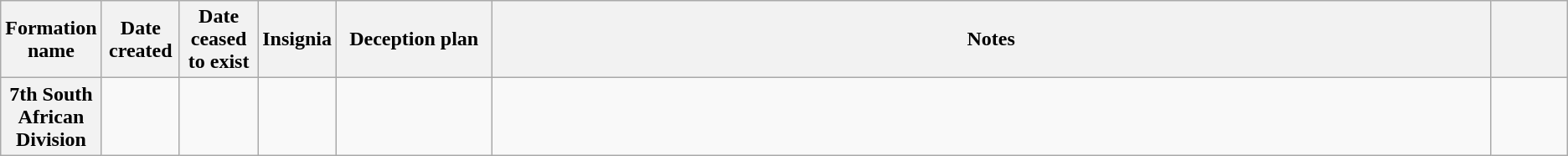<table class="wikitable sortable plainrowheaders" style="text-align: left; border-spacing: 2px; border: 1px solid darkgray;">
<tr>
<th width="5%" scope="col">Formation name</th>
<th width=5% scope="col">Date created</th>
<th width=5% scope="col">Date ceased to exist</th>
<th class=unsortable width=5% scope="col">Insignia</th>
<th class=unsortable width=10% scope="col">Deception plan</th>
<th class=unsortable width=65% scope="col">Notes</th>
<th class=unsortable width=5% scope="col"></th>
</tr>
<tr>
<th scope="row" style="text-align:center;">7th South African Division</th>
<td align="center"></td>
<td align="center"></td>
<td align="center"></td>
<td align="center"></td>
<td align="left"></td>
<td align="center"></td>
</tr>
</table>
